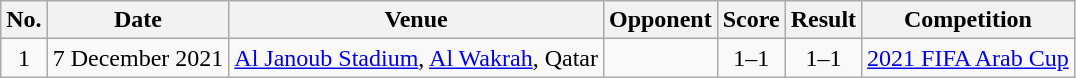<table class="wikitable sortable">
<tr>
<th scope="col">No.</th>
<th scope="col">Date</th>
<th scope="col">Venue</th>
<th scope="col">Opponent</th>
<th scope="col">Score</th>
<th scope="col">Result</th>
<th scope="col">Competition</th>
</tr>
<tr>
<td align="center">1</td>
<td>7 December 2021</td>
<td><a href='#'>Al Janoub Stadium</a>, <a href='#'>Al Wakrah</a>, Qatar</td>
<td></td>
<td align="center">1–1</td>
<td align="center">1–1</td>
<td><a href='#'>2021 FIFA Arab Cup</a></td>
</tr>
</table>
